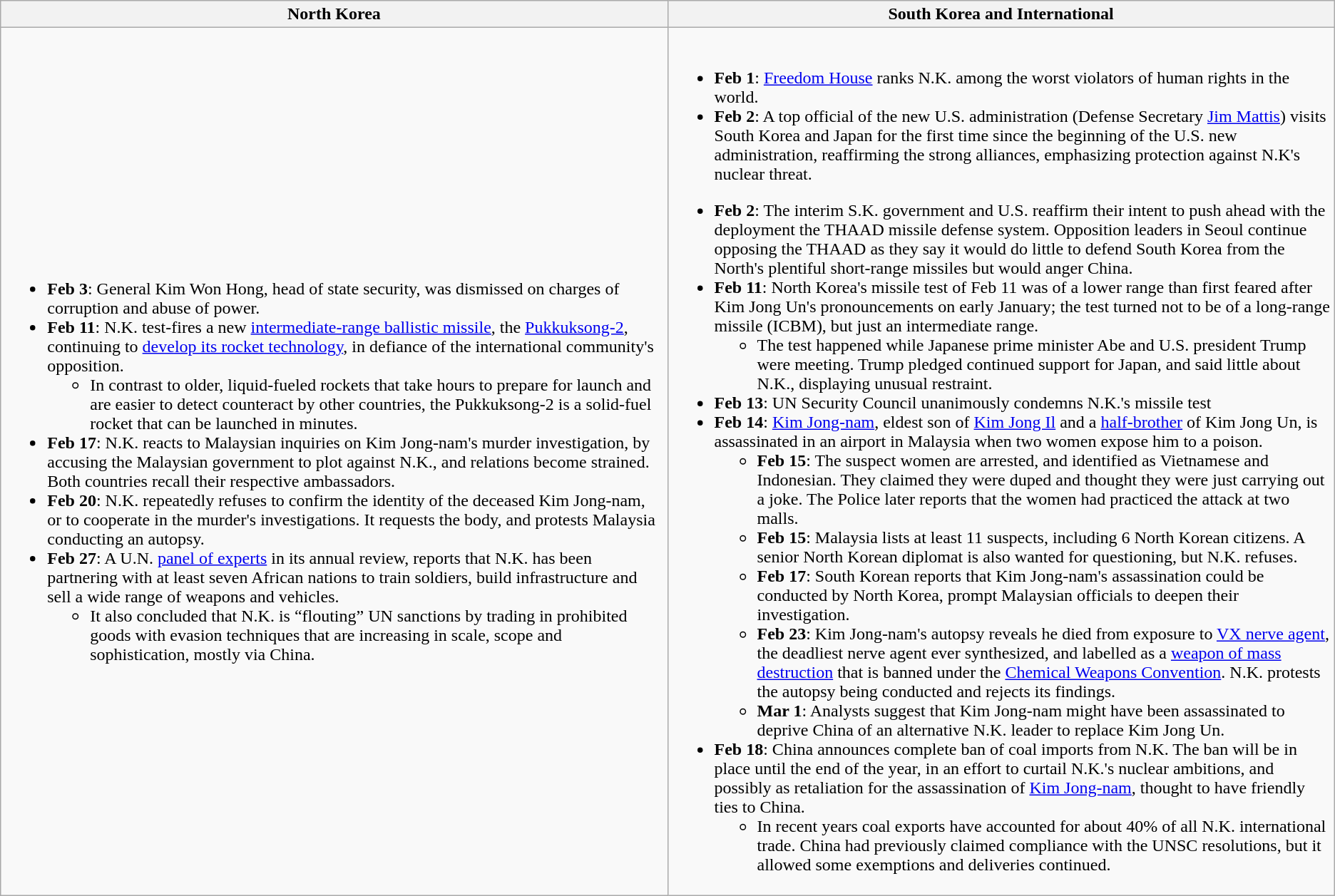<table class="wikitable" | class="wikitable" style="text-align: left">
<tr>
<th style="width: 50%;">North Korea</th>
<th style="width: 50%;">South Korea and International</th>
</tr>
<tr>
<td><br><ul><li><strong>Feb 3</strong>: General Kim Won Hong, head of state security, was dismissed on charges of corruption and abuse of power.</li><li><strong>Feb 11</strong>: N.K. test-fires a new <a href='#'>intermediate-range ballistic missile</a>, the <a href='#'>Pukkuksong-2</a>, continuing to <a href='#'>develop its rocket technology</a>, in defiance of the international community's opposition.<ul><li>In contrast to older, liquid-fueled rockets that take hours to prepare for launch and are easier to detect counteract by other countries, the Pukkuksong-2 is a solid-fuel rocket that can be launched in minutes.</li></ul></li><li><strong>Feb 17</strong>: N.K. reacts to Malaysian inquiries on Kim Jong-nam's murder investigation, by accusing the Malaysian government to plot against N.K., and relations become strained. Both countries recall their respective ambassadors.</li><li><strong>Feb 20</strong>: N.K. repeatedly refuses to confirm the identity of the deceased Kim Jong-nam, or to cooperate in the murder's investigations. It requests the body, and protests Malaysia conducting an autopsy.</li><li><strong>Feb 27</strong>: A U.N. <a href='#'>panel of experts</a> in its annual review, reports that N.K. has been partnering with at least seven African nations to train soldiers, build infrastructure and sell a wide range of weapons and vehicles.<ul><li>It also concluded that N.K. is “flouting” UN sanctions by trading in prohibited goods with evasion techniques that are increasing in scale, scope and sophistication, mostly via China.</li></ul></li></ul></td>
<td><br><ul><li><strong>Feb 1</strong>: <a href='#'>Freedom House</a> ranks N.K. among the worst violators of human rights in the world.</li><li><strong>Feb 2</strong>: A top official of the new U.S. administration (Defense Secretary <a href='#'>Jim Mattis</a>) visits South Korea and Japan for the first time since the beginning of the U.S. new administration, reaffirming the strong alliances, emphasizing protection against N.K's nuclear threat.</li></ul><ul><li><strong>Feb 2</strong>: The interim S.K. government and U.S. reaffirm their intent to push ahead with the deployment the THAAD missile defense system. Opposition leaders in Seoul continue opposing the THAAD as they say it would do little to defend South Korea from the North's plentiful short-range missiles but would anger China.</li><li><strong>Feb 11</strong>: North Korea's missile test of Feb 11 was of a lower range than first feared after Kim Jong Un's pronouncements on early January; the test turned not to be of a long-range missile (ICBM), but just an intermediate range.<ul><li>The test happened while Japanese prime minister Abe and U.S. president Trump were meeting. Trump pledged continued support for Japan, and said little about N.K., displaying unusual restraint.</li></ul></li><li><strong>Feb 13</strong>: UN Security Council unanimously condemns N.K.'s missile test</li><li><strong>Feb 14</strong>: <a href='#'>Kim Jong-nam</a>, eldest son of <a href='#'>Kim Jong Il</a> and a <a href='#'>half-brother</a> of Kim Jong Un, is assassinated in an airport in Malaysia when two women expose him to a poison.<ul><li><strong>Feb 15</strong>: The suspect women are arrested, and identified as Vietnamese and Indonesian. They claimed they were duped and thought they were just carrying out a joke. The Police later reports that the women had practiced the attack at two malls.</li><li><strong>Feb 15</strong>: Malaysia lists at least 11 suspects, including 6 North Korean citizens. A senior North Korean diplomat is also wanted for questioning, but N.K. refuses.</li><li><strong>Feb 17</strong>: South Korean reports that Kim Jong-nam's assassination could be conducted by North Korea, prompt Malaysian officials to deepen their investigation.</li><li><strong>Feb 23</strong>: Kim Jong-nam's autopsy reveals he died from exposure to <a href='#'>VX nerve agent</a>, the deadliest nerve agent ever synthesized, and labelled as a <a href='#'>weapon of mass destruction</a> that is banned under the <a href='#'>Chemical Weapons Convention</a>. N.K. protests the autopsy being conducted and rejects its findings.</li><li><strong>Mar 1</strong>: Analysts suggest that Kim Jong-nam might have been assassinated to deprive China of an alternative N.K. leader to replace Kim Jong Un.</li></ul></li><li><strong>Feb 18</strong>: China announces complete ban of coal imports from N.K. The ban will be in place until the end of the year, in an effort to curtail N.K.'s nuclear ambitions, and possibly as retaliation for the assassination of <a href='#'>Kim Jong-nam</a>, thought to have friendly ties to China.<ul><li>In recent years coal exports have accounted for about 40% of all N.K. international trade. China had previously claimed compliance with the UNSC resolutions, but it allowed some exemptions and deliveries continued.</li></ul></li></ul></td>
</tr>
</table>
